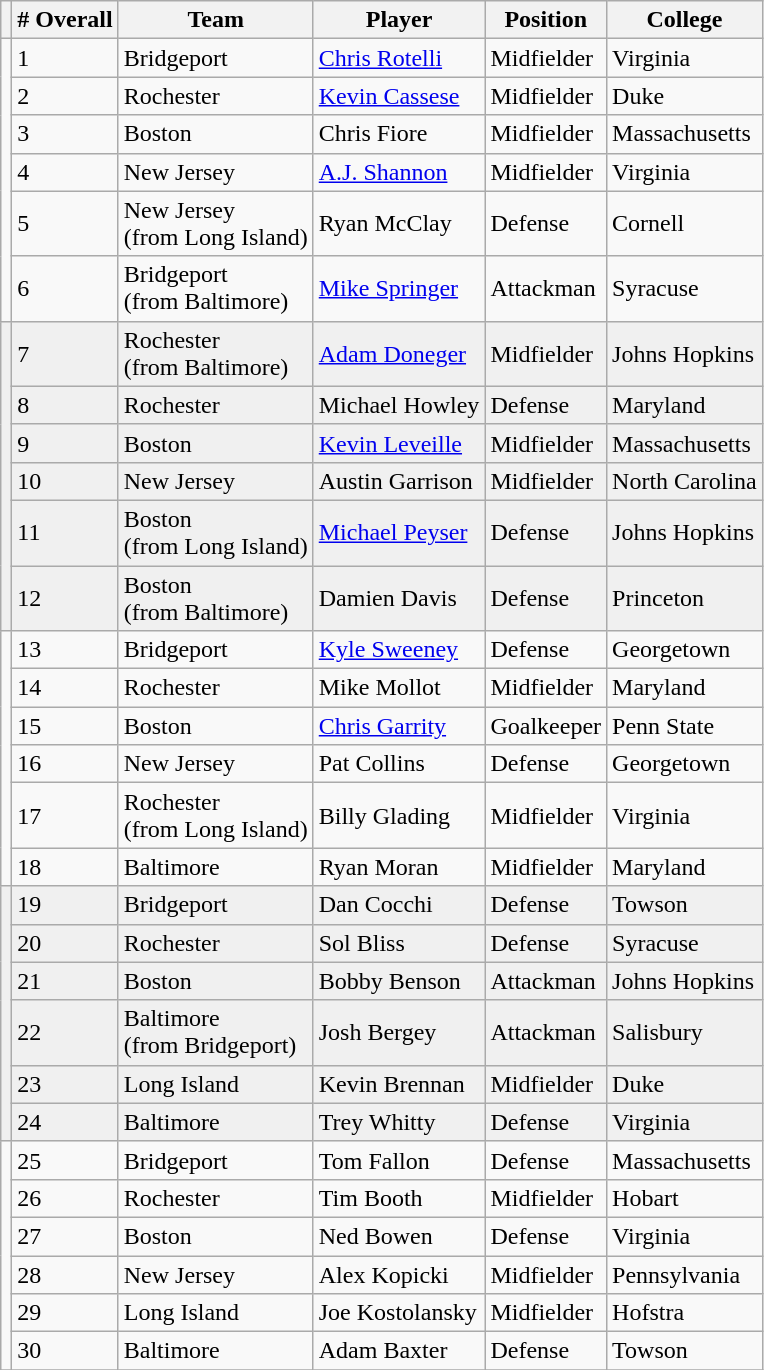<table class= wikitable>
<tr>
<th></th>
<th># Overall</th>
<th>Team</th>
<th>Player</th>
<th>Position</th>
<th>College</th>
</tr>
<tr>
<td rowspan=6></td>
<td>1</td>
<td>Bridgeport</td>
<td><a href='#'>Chris Rotelli</a></td>
<td>Midfielder</td>
<td>Virginia</td>
</tr>
<tr>
<td>2</td>
<td>Rochester</td>
<td><a href='#'>Kevin Cassese</a></td>
<td>Midfielder</td>
<td>Duke</td>
</tr>
<tr>
<td>3</td>
<td>Boston</td>
<td>Chris Fiore</td>
<td>Midfielder</td>
<td>Massachusetts</td>
</tr>
<tr>
<td>4</td>
<td>New Jersey</td>
<td><a href='#'>A.J. Shannon</a></td>
<td>Midfielder</td>
<td>Virginia</td>
</tr>
<tr>
<td>5</td>
<td>New Jersey<br>(from Long Island)</td>
<td>Ryan McClay</td>
<td>Defense</td>
<td>Cornell</td>
</tr>
<tr>
<td>6</td>
<td>Bridgeport<br>(from Baltimore)</td>
<td><a href='#'>Mike Springer</a></td>
<td>Attackman</td>
<td>Syracuse</td>
</tr>
<tr bgcolor="#f0f0f0">
<td rowspan=6></td>
<td>7</td>
<td>Rochester<br>(from Baltimore)</td>
<td><a href='#'>Adam Doneger</a></td>
<td>Midfielder</td>
<td>Johns Hopkins</td>
</tr>
<tr bgcolor="#f0f0f0">
<td>8</td>
<td>Rochester</td>
<td>Michael Howley</td>
<td>Defense</td>
<td>Maryland</td>
</tr>
<tr bgcolor="#f0f0f0">
<td>9</td>
<td>Boston</td>
<td><a href='#'>Kevin Leveille</a></td>
<td>Midfielder</td>
<td>Massachusetts</td>
</tr>
<tr bgcolor="#f0f0f0">
<td>10</td>
<td>New Jersey</td>
<td>Austin Garrison</td>
<td>Midfielder</td>
<td>North Carolina</td>
</tr>
<tr bgcolor="#f0f0f0">
<td>11</td>
<td>Boston<br>(from Long Island)</td>
<td><a href='#'>Michael Peyser</a></td>
<td>Defense</td>
<td>Johns Hopkins</td>
</tr>
<tr bgcolor="#f0f0f0">
<td>12</td>
<td>Boston<br>(from Baltimore)</td>
<td>Damien Davis</td>
<td>Defense</td>
<td>Princeton</td>
</tr>
<tr>
<td rowspan=6></td>
<td>13</td>
<td>Bridgeport</td>
<td><a href='#'>Kyle Sweeney</a></td>
<td>Defense</td>
<td>Georgetown</td>
</tr>
<tr>
<td>14</td>
<td>Rochester</td>
<td>Mike Mollot</td>
<td>Midfielder</td>
<td>Maryland</td>
</tr>
<tr>
<td>15</td>
<td>Boston</td>
<td><a href='#'>Chris Garrity</a></td>
<td>Goalkeeper</td>
<td>Penn State</td>
</tr>
<tr>
<td>16</td>
<td>New Jersey</td>
<td>Pat Collins</td>
<td>Defense</td>
<td>Georgetown</td>
</tr>
<tr>
<td>17</td>
<td>Rochester<br>(from Long Island)</td>
<td>Billy Glading</td>
<td>Midfielder</td>
<td>Virginia</td>
</tr>
<tr>
<td>18</td>
<td>Baltimore</td>
<td>Ryan Moran</td>
<td>Midfielder</td>
<td>Maryland</td>
</tr>
<tr bgcolor="#f0f0f0">
<td rowspan=6></td>
<td>19</td>
<td>Bridgeport</td>
<td>Dan Cocchi</td>
<td>Defense</td>
<td>Towson</td>
</tr>
<tr bgcolor="#f0f0f0">
<td>20</td>
<td>Rochester</td>
<td>Sol Bliss</td>
<td>Defense</td>
<td>Syracuse</td>
</tr>
<tr bgcolor="#f0f0f0">
<td>21</td>
<td>Boston</td>
<td>Bobby Benson</td>
<td>Attackman</td>
<td>Johns Hopkins</td>
</tr>
<tr bgcolor="#f0f0f0">
<td>22</td>
<td>Baltimore<br>(from Bridgeport)</td>
<td>Josh Bergey</td>
<td>Attackman</td>
<td>Salisbury</td>
</tr>
<tr bgcolor="#f0f0f0">
<td>23</td>
<td>Long Island</td>
<td>Kevin Brennan</td>
<td>Midfielder</td>
<td>Duke</td>
</tr>
<tr bgcolor="#f0f0f0">
<td>24</td>
<td>Baltimore</td>
<td>Trey Whitty</td>
<td>Defense</td>
<td>Virginia</td>
</tr>
<tr>
<td rowspan=6></td>
<td>25</td>
<td>Bridgeport</td>
<td>Tom Fallon</td>
<td>Defense</td>
<td>Massachusetts</td>
</tr>
<tr>
<td>26</td>
<td>Rochester</td>
<td>Tim Booth</td>
<td>Midfielder</td>
<td>Hobart</td>
</tr>
<tr>
<td>27</td>
<td>Boston</td>
<td>Ned Bowen</td>
<td>Defense</td>
<td>Virginia</td>
</tr>
<tr>
<td>28</td>
<td>New Jersey</td>
<td>Alex Kopicki</td>
<td>Midfielder</td>
<td>Pennsylvania</td>
</tr>
<tr>
<td>29</td>
<td>Long Island</td>
<td>Joe Kostolansky</td>
<td>Midfielder</td>
<td>Hofstra</td>
</tr>
<tr>
<td>30</td>
<td>Baltimore</td>
<td>Adam Baxter</td>
<td>Defense</td>
<td>Towson</td>
</tr>
<tr>
</tr>
</table>
